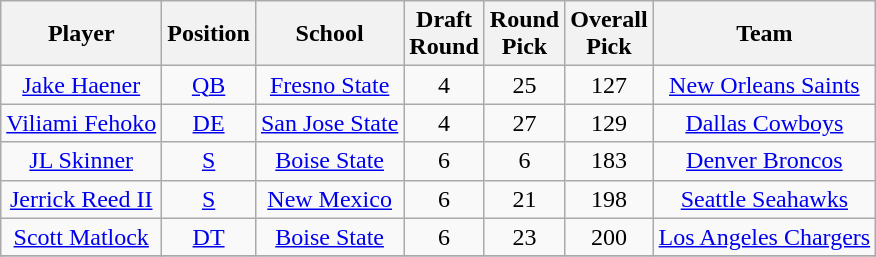<table class="wikitable sortable" border="1" style="text-align: center;">
<tr>
<th>Player</th>
<th>Position</th>
<th>School</th>
<th>Draft<br>Round</th>
<th>Round<br>Pick</th>
<th>Overall<br>Pick</th>
<th>Team</th>
</tr>
<tr>
<td><a href='#'>Jake Haener</a></td>
<td><a href='#'>QB</a></td>
<td><a href='#'>Fresno State</a></td>
<td>4</td>
<td>25</td>
<td>127</td>
<td><a href='#'>New Orleans Saints</a></td>
</tr>
<tr>
<td><a href='#'>Viliami Fehoko</a></td>
<td><a href='#'>DE</a></td>
<td><a href='#'>San Jose State</a></td>
<td>4</td>
<td>27</td>
<td>129</td>
<td><a href='#'>Dallas Cowboys</a></td>
</tr>
<tr>
<td><a href='#'>JL Skinner</a></td>
<td><a href='#'>S</a></td>
<td><a href='#'>Boise State</a></td>
<td>6</td>
<td>6</td>
<td>183</td>
<td><a href='#'>Denver Broncos</a></td>
</tr>
<tr>
<td><a href='#'>Jerrick Reed II</a></td>
<td><a href='#'>S</a></td>
<td><a href='#'>New Mexico</a></td>
<td>6</td>
<td>21</td>
<td>198</td>
<td><a href='#'>Seattle Seahawks</a></td>
</tr>
<tr>
<td><a href='#'>Scott Matlock</a></td>
<td><a href='#'>DT</a></td>
<td><a href='#'>Boise State</a></td>
<td>6</td>
<td>23</td>
<td>200</td>
<td><a href='#'>Los Angeles Chargers</a></td>
</tr>
<tr>
</tr>
</table>
